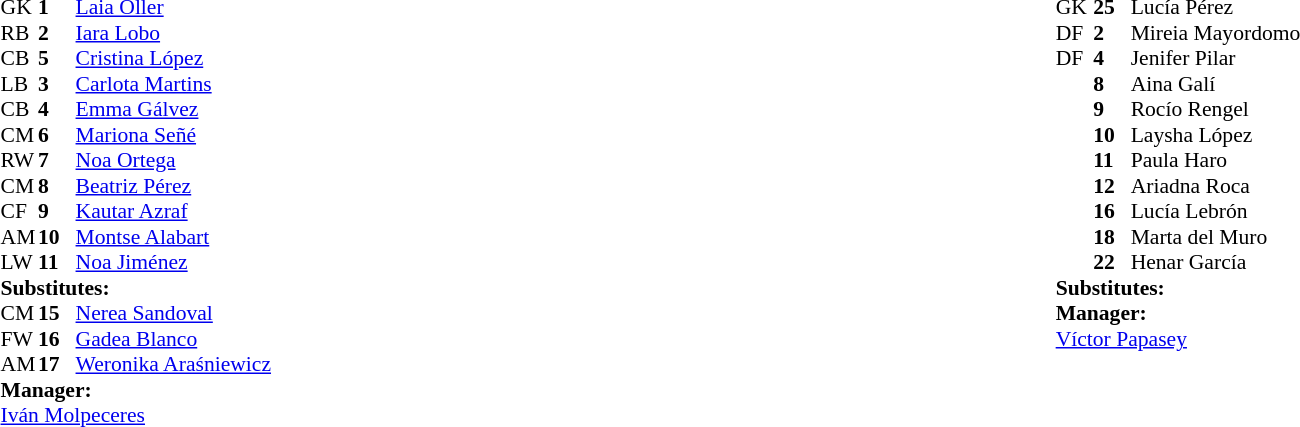<table width="100%">
<tr>
<td valign="top" width="40%"><br><table style="font-size:90%; margin:auto" cellspacing="0" cellpadding="0">
<tr>
<th width=25></th>
<th width=25></th>
</tr>
<tr>
<td>GK</td>
<td><strong>1</strong></td>
<td><a href='#'>Laia Oller</a></td>
</tr>
<tr>
<td>RB</td>
<td><strong>2</strong></td>
<td><a href='#'>Iara Lobo</a></td>
</tr>
<tr>
<td>CB</td>
<td><strong>5</strong></td>
<td><a href='#'>Cristina López</a></td>
</tr>
<tr>
<td>LB</td>
<td><strong>3</strong></td>
<td><a href='#'>Carlota Martins</a></td>
</tr>
<tr>
<td>CB</td>
<td><strong>4</strong></td>
<td><a href='#'>Emma Gálvez</a></td>
</tr>
<tr>
<td>CM</td>
<td><strong>6</strong></td>
<td><a href='#'>Mariona Señé</a></td>
</tr>
<tr>
<td>RW</td>
<td><strong>7</strong></td>
<td><a href='#'>Noa Ortega</a></td>
</tr>
<tr>
<td>CM</td>
<td><strong>8</strong></td>
<td><a href='#'>Beatriz Pérez</a></td>
</tr>
<tr>
<td>CF</td>
<td><strong>9</strong></td>
<td><a href='#'>Kautar Azraf</a></td>
</tr>
<tr>
<td>AM</td>
<td><strong>10</strong></td>
<td><a href='#'>Montse Alabart</a></td>
</tr>
<tr>
<td>LW</td>
<td><strong>11</strong></td>
<td><a href='#'>Noa Jiménez</a></td>
</tr>
<tr>
<td colspan=3><strong>Substitutes:</strong></td>
</tr>
<tr>
<td>CM</td>
<td><strong>15</strong></td>
<td><a href='#'>Nerea Sandoval</a></td>
</tr>
<tr>
<td>FW</td>
<td><strong>16</strong></td>
<td><a href='#'>Gadea Blanco</a></td>
</tr>
<tr>
<td>AM</td>
<td><strong>17</strong></td>
<td><a href='#'>Weronika Araśniewicz</a></td>
</tr>
<tr>
<td colspan=3><strong>Manager:</strong></td>
</tr>
<tr>
<td colspan=3><a href='#'>Iván Molpeceres</a></td>
</tr>
</table>
</td>
<td valign="top"></td>
<td valign="top" width="50%"><br><table style="font-size:90%; margin:auto" cellspacing="0" cellpadding="0">
<tr>
<th width=25></th>
<th width=25></th>
</tr>
<tr>
<td>GK</td>
<td><strong>25</strong></td>
<td>Lucía Pérez</td>
</tr>
<tr>
<td>DF</td>
<td><strong>2</strong></td>
<td>Mireia Mayordomo</td>
</tr>
<tr>
<td>DF</td>
<td><strong>4</strong></td>
<td>Jenifer Pilar</td>
</tr>
<tr>
<td></td>
<td><strong>8</strong></td>
<td>Aina Galí</td>
</tr>
<tr>
<td></td>
<td><strong>9</strong></td>
<td>Rocío Rengel</td>
</tr>
<tr>
<td></td>
<td><strong>10</strong></td>
<td>Laysha López</td>
</tr>
<tr>
<td></td>
<td><strong>11</strong></td>
<td>Paula Haro</td>
</tr>
<tr>
<td></td>
<td><strong>12</strong></td>
<td>Ariadna Roca </td>
</tr>
<tr>
<td></td>
<td><strong>16</strong></td>
<td>Lucía Lebrón</td>
</tr>
<tr>
<td></td>
<td><strong>18</strong></td>
<td>Marta del Muro</td>
</tr>
<tr>
<td></td>
<td><strong>22</strong></td>
<td>Henar García</td>
</tr>
<tr>
<td colspan=3><strong>Substitutes:</strong></td>
</tr>
<tr>
<td colspan=3><strong>Manager:</strong></td>
</tr>
<tr>
<td colspan=3><a href='#'>Víctor Papasey</a></td>
</tr>
</table>
</td>
</tr>
</table>
